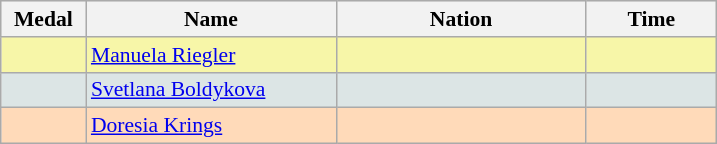<table class=wikitable style="border:1px solid #AAAAAA;font-size:90%">
<tr bgcolor="#E4E4E4">
<th width=50>Medal</th>
<th width=160>Name</th>
<th width=160>Nation</th>
<th width=80>Time</th>
</tr>
<tr bgcolor="#F7F6A8">
<td align="center"></td>
<td><a href='#'>Manuela Riegler</a></td>
<td></td>
<td align="center"></td>
</tr>
<tr bgcolor="#DCE5E5">
<td align="center"></td>
<td><a href='#'>Svetlana Boldykova</a></td>
<td></td>
<td align="center"></td>
</tr>
<tr bgcolor="#FFDAB9">
<td align="center"></td>
<td><a href='#'>Doresia Krings</a></td>
<td></td>
<td align="center"></td>
</tr>
</table>
